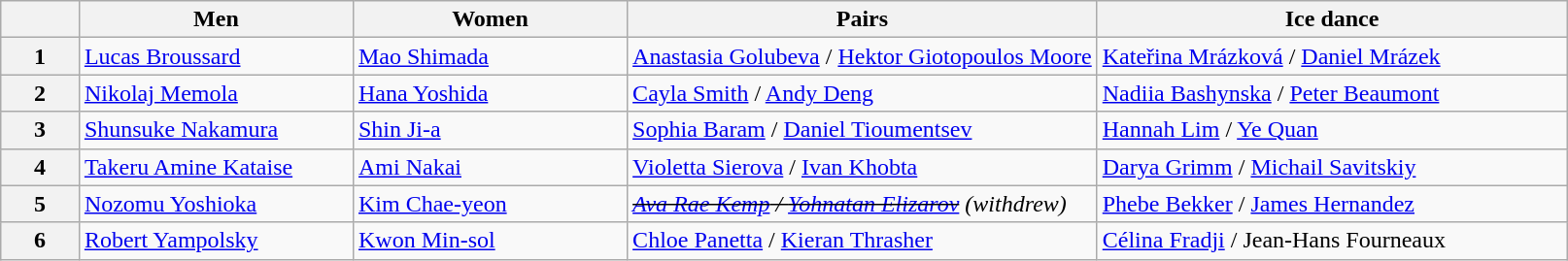<table class="wikitable unsortable" style="text-align:left">
<tr>
<th scope="col" style="width:5%"></th>
<th scope="col" style="width:17.5%">Men</th>
<th scope="col" style="width:17.5%">Women</th>
<th scope="col" style="width:30%">Pairs</th>
<th scope="col" style="width:30%">Ice dance</th>
</tr>
<tr>
<th scope="row">1</th>
<td> <a href='#'>Lucas Broussard</a></td>
<td> <a href='#'>Mao Shimada</a></td>
<td> <a href='#'>Anastasia Golubeva</a> / <a href='#'>Hektor Giotopoulos Moore</a></td>
<td> <a href='#'>Kateřina Mrázková</a> / <a href='#'>Daniel Mrázek</a></td>
</tr>
<tr>
<th scope="row">2</th>
<td> <a href='#'>Nikolaj Memola</a></td>
<td> <a href='#'>Hana Yoshida</a></td>
<td> <a href='#'>Cayla Smith</a> / <a href='#'>Andy Deng</a></td>
<td> <a href='#'>Nadiia Bashynska</a> / <a href='#'>Peter Beaumont</a></td>
</tr>
<tr>
<th scope="row">3</th>
<td> <a href='#'>Shunsuke Nakamura</a></td>
<td> <a href='#'>Shin Ji-a</a></td>
<td> <a href='#'>Sophia Baram</a> / <a href='#'>Daniel Tioumentsev</a></td>
<td> <a href='#'>Hannah Lim</a> / <a href='#'>Ye Quan</a></td>
</tr>
<tr>
<th scope="row">4</th>
<td> <a href='#'>Takeru Amine Kataise</a></td>
<td> <a href='#'>Ami Nakai</a></td>
<td> <a href='#'>Violetta Sierova</a> / <a href='#'>Ivan Khobta</a></td>
<td> <a href='#'>Darya Grimm</a> / <a href='#'>Michail Savitskiy</a></td>
</tr>
<tr>
<th scope="row">5</th>
<td> <a href='#'>Nozomu Yoshioka</a></td>
<td> <a href='#'>Kim Chae-yeon</a></td>
<td><s><em> <a href='#'>Ava Rae Kemp</a> / <a href='#'>Yohnatan Elizarov</a></em></s> <em>(withdrew)</em></td>
<td> <a href='#'>Phebe Bekker</a> / <a href='#'>James Hernandez</a></td>
</tr>
<tr>
<th scope="row">6</th>
<td> <a href='#'>Robert Yampolsky</a></td>
<td> <a href='#'>Kwon Min-sol</a></td>
<td> <a href='#'>Chloe Panetta</a> / <a href='#'>Kieran Thrasher</a></td>
<td> <a href='#'>Célina Fradji</a> / Jean-Hans Fourneaux</td>
</tr>
</table>
